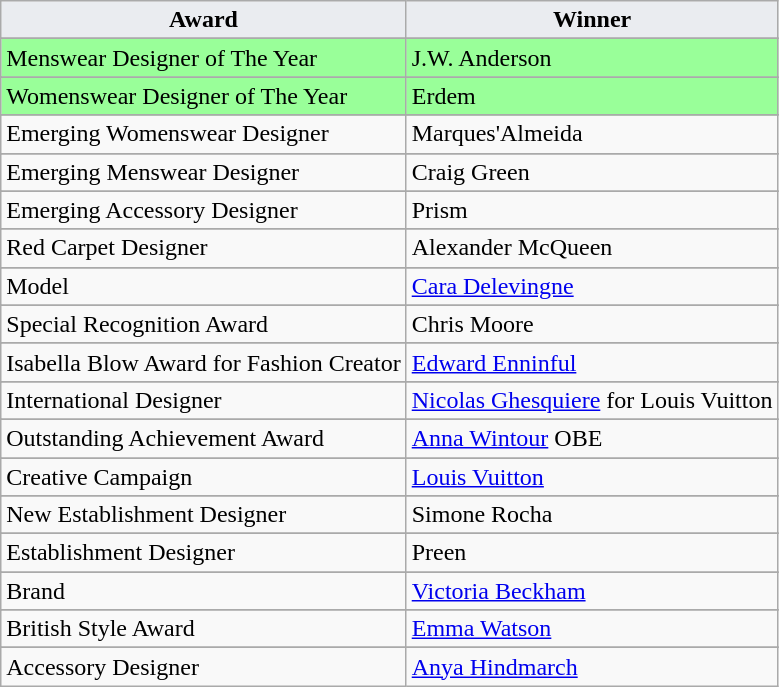<table class="wikitable">
<tr>
<th style="background:#EAECF0">Award</th>
<th style="background:#EAECF0">Winner</th>
</tr>
<tr>
</tr>
<tr>
<td style="background:#99ff99">Menswear Designer of The Year</td>
<td style="background:#99ff99">J.W. Anderson</td>
</tr>
<tr>
</tr>
<tr>
<td style="background:#99ff99">Womenswear Designer of The Year</td>
<td style="background:#99ff99">Erdem</td>
</tr>
<tr>
</tr>
<tr>
<td>Emerging Womenswear Designer</td>
<td>Marques'Almeida</td>
</tr>
<tr>
</tr>
<tr>
<td>Emerging Menswear Designer</td>
<td>Craig Green</td>
</tr>
<tr>
</tr>
<tr>
<td>Emerging Accessory Designer</td>
<td>Prism</td>
</tr>
<tr>
</tr>
<tr>
<td>Red Carpet Designer</td>
<td>Alexander McQueen</td>
</tr>
<tr>
</tr>
<tr>
<td>Model</td>
<td><a href='#'>Cara Delevingne</a></td>
</tr>
<tr>
</tr>
<tr>
<td>Special Recognition Award</td>
<td>Chris Moore</td>
</tr>
<tr>
</tr>
<tr>
<td>Isabella Blow Award for Fashion Creator</td>
<td><a href='#'>Edward Enninful</a></td>
</tr>
<tr>
</tr>
<tr>
<td>International Designer</td>
<td><a href='#'>Nicolas Ghesquiere</a> for Louis Vuitton</td>
</tr>
<tr>
</tr>
<tr>
<td>Outstanding Achievement Award</td>
<td><a href='#'>Anna Wintour</a> OBE</td>
</tr>
<tr>
</tr>
<tr>
<td>Creative Campaign</td>
<td><a href='#'>Louis Vuitton</a></td>
</tr>
<tr>
</tr>
<tr>
<td>New Establishment Designer</td>
<td>Simone Rocha</td>
</tr>
<tr>
</tr>
<tr>
<td>Establishment Designer</td>
<td>Preen</td>
</tr>
<tr>
</tr>
<tr>
<td>Brand</td>
<td><a href='#'>Victoria Beckham</a></td>
</tr>
<tr>
</tr>
<tr>
<td>British Style Award</td>
<td><a href='#'>Emma Watson</a></td>
</tr>
<tr>
</tr>
<tr>
<td>Accessory Designer</td>
<td><a href='#'>Anya Hindmarch</a></td>
</tr>
</table>
